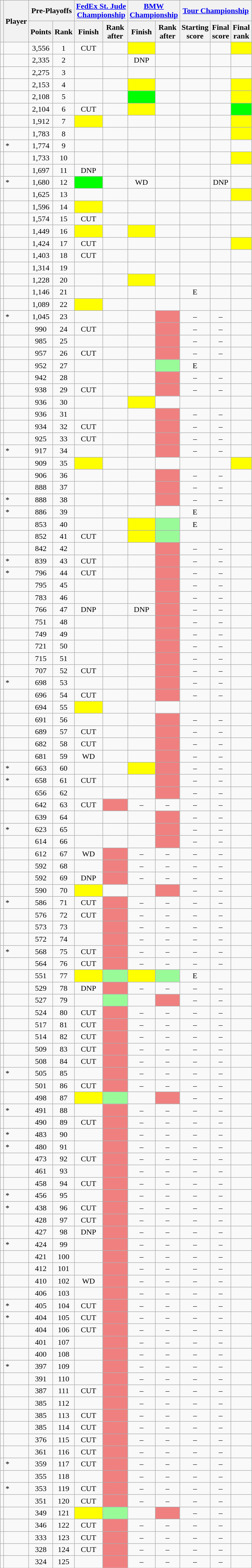<table class="wikitable sortable" style=text-align:center>
<tr>
<th rowspan=2></th>
<th rowspan=2>Player</th>
<th colspan=2>Pre-Playoffs</th>
<th colspan=2><a href='#'>FedEx St. Jude<br>Championship</a></th>
<th colspan=2><a href='#'>BMW<br>Championship</a></th>
<th colspan=3><a href='#'>Tour Championship</a></th>
</tr>
<tr>
<th>Points</th>
<th>Rank</th>
<th>Finish</th>
<th>Rank<br>after</th>
<th>Finish</th>
<th>Rank<br>after</th>
<th>Starting<br>score</th>
<th>Final<br>score</th>
<th>Final<br>rank</th>
</tr>
<tr>
<td></td>
<td align=left></td>
<td>3,556</td>
<td>1</td>
<td>CUT</td>
<td></td>
<td style="background:yellow;"></td>
<td></td>
<td></td>
<td></td>
<td style="background:yellow;"></td>
</tr>
<tr>
<td></td>
<td align=left></td>
<td>2,335</td>
<td>2</td>
<td></td>
<td></td>
<td>DNP</td>
<td></td>
<td></td>
<td></td>
<td></td>
</tr>
<tr>
<td></td>
<td align=left></td>
<td>2,275</td>
<td>3</td>
<td></td>
<td></td>
<td></td>
<td></td>
<td></td>
<td></td>
<td></td>
</tr>
<tr>
<td></td>
<td align=left></td>
<td>2,153</td>
<td>4</td>
<td></td>
<td></td>
<td style="background:yellow;"></td>
<td></td>
<td></td>
<td></td>
<td style="background:yellow;"></td>
</tr>
<tr>
<td></td>
<td align=left></td>
<td>2,108</td>
<td>5</td>
<td></td>
<td></td>
<td style="background:lime;"></td>
<td></td>
<td></td>
<td></td>
<td style="background:yellow;"></td>
</tr>
<tr>
<td></td>
<td align=left></td>
<td>2,104</td>
<td>6</td>
<td>CUT</td>
<td></td>
<td style="background:yellow;"></td>
<td></td>
<td></td>
<td></td>
<td style="background:lime;"></td>
</tr>
<tr>
<td></td>
<td align=left></td>
<td>1,912</td>
<td>7</td>
<td style="background:yellow;"></td>
<td></td>
<td></td>
<td></td>
<td></td>
<td></td>
<td style="background:yellow;"></td>
</tr>
<tr>
<td></td>
<td align=left></td>
<td>1,783</td>
<td>8</td>
<td></td>
<td></td>
<td></td>
<td></td>
<td></td>
<td></td>
<td style="background:yellow;"></td>
</tr>
<tr>
<td></td>
<td align=left>*</td>
<td>1,774</td>
<td>9</td>
<td></td>
<td></td>
<td></td>
<td></td>
<td></td>
<td></td>
<td></td>
</tr>
<tr>
<td></td>
<td align=left></td>
<td>1,733</td>
<td>10</td>
<td></td>
<td></td>
<td></td>
<td></td>
<td></td>
<td></td>
<td style="background:yellow;"></td>
</tr>
<tr>
<td></td>
<td align=left></td>
<td>1,697</td>
<td>11</td>
<td>DNP</td>
<td></td>
<td></td>
<td></td>
<td></td>
<td></td>
<td></td>
</tr>
<tr>
<td></td>
<td align=left>*</td>
<td>1,680</td>
<td>12</td>
<td style="background:lime;"></td>
<td></td>
<td>WD</td>
<td></td>
<td></td>
<td>DNP</td>
<td></td>
</tr>
<tr>
<td></td>
<td align=left></td>
<td>1,625</td>
<td>13</td>
<td></td>
<td></td>
<td></td>
<td></td>
<td></td>
<td></td>
<td style="background:yellow;"></td>
</tr>
<tr>
<td></td>
<td align=left></td>
<td>1,596</td>
<td>14</td>
<td style="background:yellow;"></td>
<td></td>
<td></td>
<td></td>
<td></td>
<td></td>
<td></td>
</tr>
<tr>
<td></td>
<td align=left></td>
<td>1,574</td>
<td>15</td>
<td>CUT</td>
<td></td>
<td></td>
<td></td>
<td></td>
<td></td>
<td></td>
</tr>
<tr>
<td></td>
<td align=left></td>
<td>1,449</td>
<td>16</td>
<td style="background:yellow;"></td>
<td></td>
<td style="background:yellow;"></td>
<td></td>
<td></td>
<td></td>
<td></td>
</tr>
<tr>
<td></td>
<td align=left></td>
<td>1,424</td>
<td>17</td>
<td>CUT</td>
<td></td>
<td></td>
<td></td>
<td></td>
<td></td>
<td style="background:yellow;"></td>
</tr>
<tr>
<td></td>
<td align=left></td>
<td>1,403</td>
<td>18</td>
<td>CUT</td>
<td></td>
<td></td>
<td></td>
<td></td>
<td></td>
<td></td>
</tr>
<tr>
<td></td>
<td align=left></td>
<td>1,314</td>
<td>19</td>
<td></td>
<td></td>
<td></td>
<td></td>
<td></td>
<td></td>
<td></td>
</tr>
<tr>
<td></td>
<td align=left></td>
<td>1,228</td>
<td>20</td>
<td></td>
<td></td>
<td style="background:yellow;"></td>
<td></td>
<td></td>
<td></td>
<td></td>
</tr>
<tr>
<td></td>
<td align=left></td>
<td>1,146</td>
<td>21</td>
<td></td>
<td></td>
<td></td>
<td></td>
<td>E</td>
<td></td>
<td></td>
</tr>
<tr>
<td></td>
<td align=left></td>
<td>1,089</td>
<td>22</td>
<td style="background:yellow;"></td>
<td></td>
<td></td>
<td></td>
<td></td>
<td></td>
<td></td>
</tr>
<tr>
<td></td>
<td align=left>*</td>
<td>1,045</td>
<td>23</td>
<td></td>
<td></td>
<td></td>
<td style="background:lightcoral;"></td>
<td>–</td>
<td>–</td>
<td></td>
</tr>
<tr>
<td></td>
<td align=left></td>
<td>990</td>
<td>24</td>
<td>CUT</td>
<td></td>
<td></td>
<td style="background:lightcoral;"></td>
<td>–</td>
<td>–</td>
<td></td>
</tr>
<tr>
<td></td>
<td align=left></td>
<td>985</td>
<td>25</td>
<td></td>
<td></td>
<td></td>
<td style="background:lightcoral;"></td>
<td>–</td>
<td>–</td>
<td></td>
</tr>
<tr>
<td></td>
<td align=left></td>
<td>957</td>
<td>26</td>
<td>CUT</td>
<td></td>
<td></td>
<td style="background:lightcoral;"></td>
<td>–</td>
<td>–</td>
<td></td>
</tr>
<tr>
<td></td>
<td align=left></td>
<td>952</td>
<td>27</td>
<td></td>
<td></td>
<td></td>
<td style="background:palegreen;"></td>
<td>E</td>
<td></td>
<td></td>
</tr>
<tr>
<td></td>
<td align=left></td>
<td>942</td>
<td>28</td>
<td></td>
<td></td>
<td></td>
<td style="background:lightcoral;"></td>
<td>–</td>
<td>–</td>
<td></td>
</tr>
<tr>
<td></td>
<td align=left></td>
<td>938</td>
<td>29</td>
<td>CUT</td>
<td></td>
<td></td>
<td style="background:lightcoral;"></td>
<td>–</td>
<td>–</td>
<td></td>
</tr>
<tr>
<td></td>
<td align=left></td>
<td>936</td>
<td>30</td>
<td></td>
<td></td>
<td style="background:yellow;"></td>
<td></td>
<td></td>
<td></td>
<td></td>
</tr>
<tr>
<td></td>
<td align=left></td>
<td>936</td>
<td>31</td>
<td></td>
<td></td>
<td></td>
<td style="background:lightcoral;"></td>
<td>–</td>
<td>–</td>
<td></td>
</tr>
<tr>
<td></td>
<td align=left></td>
<td>934</td>
<td>32</td>
<td>CUT</td>
<td></td>
<td></td>
<td style="background:lightcoral;"></td>
<td>–</td>
<td>–</td>
<td></td>
</tr>
<tr>
<td></td>
<td align=left></td>
<td>925</td>
<td>33</td>
<td>CUT</td>
<td></td>
<td></td>
<td style="background:lightcoral;"></td>
<td>–</td>
<td>–</td>
<td></td>
</tr>
<tr>
<td></td>
<td align=left>*</td>
<td>917</td>
<td>34</td>
<td></td>
<td></td>
<td></td>
<td style="background:lightcoral;"></td>
<td>–</td>
<td>–</td>
<td></td>
</tr>
<tr>
<td></td>
<td align=left></td>
<td>909</td>
<td>35</td>
<td style="background:yellow;"></td>
<td></td>
<td></td>
<td></td>
<td></td>
<td></td>
<td style="background:yellow;"></td>
</tr>
<tr>
<td></td>
<td align=left></td>
<td>906</td>
<td>36</td>
<td></td>
<td></td>
<td></td>
<td style="background:lightcoral;"></td>
<td>–</td>
<td>–</td>
<td></td>
</tr>
<tr>
<td></td>
<td align=left></td>
<td>888</td>
<td>37</td>
<td></td>
<td></td>
<td></td>
<td style="background:lightcoral;"></td>
<td>–</td>
<td>–</td>
<td></td>
</tr>
<tr>
<td></td>
<td align=left>*</td>
<td>888</td>
<td>38</td>
<td></td>
<td></td>
<td></td>
<td style="background:lightcoral;"></td>
<td>–</td>
<td>–</td>
<td></td>
</tr>
<tr>
<td></td>
<td align=left>*</td>
<td>886</td>
<td>39</td>
<td></td>
<td></td>
<td></td>
<td></td>
<td>E</td>
<td></td>
<td></td>
</tr>
<tr>
<td></td>
<td align=left></td>
<td>853</td>
<td>40</td>
<td></td>
<td></td>
<td style="background:yellow;"></td>
<td style="background:palegreen;"></td>
<td>E</td>
<td></td>
<td></td>
</tr>
<tr>
<td></td>
<td align=left></td>
<td>852</td>
<td>41</td>
<td>CUT</td>
<td></td>
<td style="background:yellow;"></td>
<td style="background:palegreen;"></td>
<td></td>
<td></td>
<td></td>
</tr>
<tr>
<td></td>
<td align=left></td>
<td>842</td>
<td>42</td>
<td></td>
<td></td>
<td></td>
<td style="background:lightcoral;"></td>
<td>–</td>
<td>–</td>
<td></td>
</tr>
<tr>
<td></td>
<td align=left>*</td>
<td>839</td>
<td>43</td>
<td>CUT</td>
<td></td>
<td></td>
<td style="background:lightcoral;"></td>
<td>–</td>
<td>–</td>
<td></td>
</tr>
<tr>
<td></td>
<td align=left>*</td>
<td>796</td>
<td>44</td>
<td>CUT</td>
<td></td>
<td></td>
<td style="background:lightcoral;"></td>
<td>–</td>
<td>–</td>
<td></td>
</tr>
<tr>
<td></td>
<td align=left></td>
<td>795</td>
<td>45</td>
<td></td>
<td></td>
<td></td>
<td style="background:lightcoral;"></td>
<td>–</td>
<td>–</td>
<td></td>
</tr>
<tr>
<td></td>
<td align=left></td>
<td>783</td>
<td>46</td>
<td></td>
<td></td>
<td></td>
<td style="background:lightcoral;"></td>
<td>–</td>
<td>–</td>
<td></td>
</tr>
<tr>
<td></td>
<td align=left></td>
<td>766</td>
<td>47</td>
<td>DNP</td>
<td></td>
<td>DNP</td>
<td style="background:lightcoral;"></td>
<td>–</td>
<td>–</td>
<td></td>
</tr>
<tr>
<td></td>
<td align=left></td>
<td>751</td>
<td>48</td>
<td></td>
<td></td>
<td></td>
<td style="background:lightcoral;"></td>
<td>–</td>
<td>–</td>
<td></td>
</tr>
<tr>
<td></td>
<td align=left></td>
<td>749</td>
<td>49</td>
<td></td>
<td></td>
<td></td>
<td style="background:lightcoral;"></td>
<td>–</td>
<td>–</td>
<td></td>
</tr>
<tr>
<td></td>
<td align=left></td>
<td>721</td>
<td>50</td>
<td></td>
<td></td>
<td></td>
<td style="background:lightcoral;"></td>
<td>–</td>
<td>–</td>
<td></td>
</tr>
<tr>
<td></td>
<td align=left></td>
<td>715</td>
<td>51</td>
<td></td>
<td></td>
<td></td>
<td style="background:lightcoral;"></td>
<td>–</td>
<td>–</td>
<td></td>
</tr>
<tr>
<td></td>
<td align=left></td>
<td>707</td>
<td>52</td>
<td>CUT</td>
<td></td>
<td></td>
<td style="background:lightcoral;"></td>
<td>–</td>
<td>–</td>
<td></td>
</tr>
<tr>
<td></td>
<td align=left>*</td>
<td>698</td>
<td>53</td>
<td></td>
<td></td>
<td></td>
<td style="background:lightcoral;"></td>
<td>–</td>
<td>–</td>
<td></td>
</tr>
<tr>
<td></td>
<td align=left></td>
<td>696</td>
<td>54</td>
<td>CUT</td>
<td></td>
<td></td>
<td style="background:lightcoral;"></td>
<td>–</td>
<td>–</td>
<td></td>
</tr>
<tr>
<td></td>
<td align=left></td>
<td>694</td>
<td>55</td>
<td style="background:yellow;"></td>
<td></td>
<td></td>
<td></td>
<td></td>
<td></td>
<td></td>
</tr>
<tr>
<td></td>
<td align=left></td>
<td>691</td>
<td>56</td>
<td></td>
<td></td>
<td></td>
<td style="background:lightcoral;"></td>
<td>–</td>
<td>–</td>
<td></td>
</tr>
<tr>
<td></td>
<td align=left></td>
<td>689</td>
<td>57</td>
<td>CUT</td>
<td></td>
<td></td>
<td style="background:lightcoral;"></td>
<td>–</td>
<td>–</td>
<td></td>
</tr>
<tr>
<td></td>
<td align=left></td>
<td>682</td>
<td>58</td>
<td>CUT</td>
<td></td>
<td></td>
<td style="background:lightcoral;"></td>
<td>–</td>
<td>–</td>
<td></td>
</tr>
<tr>
<td></td>
<td align=left></td>
<td>681</td>
<td>59</td>
<td>WD</td>
<td></td>
<td></td>
<td style="background:lightcoral;"></td>
<td>–</td>
<td>–</td>
<td></td>
</tr>
<tr>
<td></td>
<td align=left>*</td>
<td>663</td>
<td>60</td>
<td></td>
<td></td>
<td style="background:yellow;"></td>
<td style="background:lightcoral;"></td>
<td>–</td>
<td>–</td>
<td></td>
</tr>
<tr>
<td></td>
<td align=left>*</td>
<td>658</td>
<td>61</td>
<td>CUT</td>
<td></td>
<td></td>
<td style="background:lightcoral;"></td>
<td>–</td>
<td>–</td>
<td></td>
</tr>
<tr>
<td></td>
<td align=left></td>
<td>656</td>
<td>62</td>
<td></td>
<td></td>
<td></td>
<td style="background:lightcoral;"></td>
<td>–</td>
<td>–</td>
<td></td>
</tr>
<tr>
<td></td>
<td align=left></td>
<td>642</td>
<td>63</td>
<td>CUT</td>
<td style="background:lightcoral;"></td>
<td>–</td>
<td>–</td>
<td>–</td>
<td>–</td>
<td></td>
</tr>
<tr>
<td></td>
<td align=left></td>
<td>639</td>
<td>64</td>
<td></td>
<td></td>
<td></td>
<td style="background:lightcoral;"></td>
<td>–</td>
<td>–</td>
<td></td>
</tr>
<tr>
<td></td>
<td align=left>*</td>
<td>623</td>
<td>65</td>
<td></td>
<td></td>
<td></td>
<td style="background:lightcoral;"></td>
<td>–</td>
<td>–</td>
<td></td>
</tr>
<tr>
<td></td>
<td align=left></td>
<td>614</td>
<td>66</td>
<td></td>
<td></td>
<td></td>
<td style="background:lightcoral;"></td>
<td>–</td>
<td>–</td>
<td></td>
</tr>
<tr>
<td></td>
<td align=left></td>
<td>612</td>
<td>67</td>
<td>WD</td>
<td style="background:lightcoral;"></td>
<td>–</td>
<td>–</td>
<td>–</td>
<td>–</td>
<td></td>
</tr>
<tr>
<td></td>
<td align=left></td>
<td>592</td>
<td>68</td>
<td></td>
<td style="background:lightcoral;"></td>
<td>–</td>
<td>–</td>
<td>–</td>
<td>–</td>
<td></td>
</tr>
<tr>
<td></td>
<td align=left></td>
<td>592</td>
<td>69</td>
<td>DNP</td>
<td style="background:lightcoral;"></td>
<td>–</td>
<td>–</td>
<td>–</td>
<td>–</td>
<td></td>
</tr>
<tr>
<td></td>
<td align=left></td>
<td>590</td>
<td>70</td>
<td style="background:yellow;"></td>
<td></td>
<td></td>
<td style="background:lightcoral;"></td>
<td>–</td>
<td>–</td>
<td></td>
</tr>
<tr>
<td></td>
<td align=left>*</td>
<td>586</td>
<td>71</td>
<td>CUT</td>
<td style="background:lightcoral;"></td>
<td>–</td>
<td>–</td>
<td>–</td>
<td>–</td>
<td></td>
</tr>
<tr>
<td></td>
<td align=left></td>
<td>576</td>
<td>72</td>
<td>CUT</td>
<td style="background:lightcoral;"></td>
<td>–</td>
<td>–</td>
<td>–</td>
<td>–</td>
<td></td>
</tr>
<tr>
<td></td>
<td align=left></td>
<td>573</td>
<td>73</td>
<td></td>
<td style="background:lightcoral;"></td>
<td>–</td>
<td>–</td>
<td>–</td>
<td>–</td>
<td></td>
</tr>
<tr>
<td></td>
<td align=left></td>
<td>572</td>
<td>74</td>
<td></td>
<td style="background:lightcoral;"></td>
<td>–</td>
<td>–</td>
<td>–</td>
<td>–</td>
<td></td>
</tr>
<tr>
<td></td>
<td align=left>*</td>
<td>568</td>
<td>75</td>
<td>CUT</td>
<td style="background:lightcoral;"></td>
<td>–</td>
<td>–</td>
<td>–</td>
<td>–</td>
<td></td>
</tr>
<tr>
<td></td>
<td align=left></td>
<td>564</td>
<td>76</td>
<td>CUT</td>
<td style="background:lightcoral;"></td>
<td>–</td>
<td>–</td>
<td>–</td>
<td>–</td>
<td></td>
</tr>
<tr>
<td></td>
<td align=left></td>
<td>551</td>
<td>77</td>
<td style="background:yellow;"></td>
<td style="background:palegreen;"></td>
<td style="background:yellow;"></td>
<td style="background:palegreen;"></td>
<td>E</td>
<td></td>
<td></td>
</tr>
<tr>
<td></td>
<td align=left></td>
<td>529</td>
<td>78</td>
<td>DNP</td>
<td style="background:lightcoral;"></td>
<td>–</td>
<td>–</td>
<td>–</td>
<td>–</td>
<td></td>
</tr>
<tr>
<td></td>
<td align=left></td>
<td>527</td>
<td>79</td>
<td></td>
<td style="background:palegreen;"></td>
<td></td>
<td style="background:lightcoral;"></td>
<td>–</td>
<td>–</td>
<td></td>
</tr>
<tr>
<td></td>
<td align=left></td>
<td>524</td>
<td>80</td>
<td>CUT</td>
<td style="background:lightcoral;"></td>
<td>–</td>
<td>–</td>
<td>–</td>
<td>–</td>
<td></td>
</tr>
<tr>
<td></td>
<td align=left></td>
<td>517</td>
<td>81</td>
<td>CUT</td>
<td style="background:lightcoral;"></td>
<td>–</td>
<td>–</td>
<td>–</td>
<td>–</td>
<td></td>
</tr>
<tr>
<td></td>
<td align=left></td>
<td>514</td>
<td>82</td>
<td>CUT</td>
<td style="background:lightcoral;"></td>
<td>–</td>
<td>–</td>
<td>–</td>
<td>–</td>
<td></td>
</tr>
<tr>
<td></td>
<td align=left></td>
<td>509</td>
<td>83</td>
<td>CUT</td>
<td style="background:lightcoral;"></td>
<td>–</td>
<td>–</td>
<td>–</td>
<td>–</td>
<td></td>
</tr>
<tr>
<td></td>
<td align=left></td>
<td>508</td>
<td>84</td>
<td>CUT</td>
<td style="background:lightcoral;"></td>
<td>–</td>
<td>–</td>
<td>–</td>
<td>–</td>
<td></td>
</tr>
<tr>
<td></td>
<td align=left>*</td>
<td>505</td>
<td>85</td>
<td></td>
<td style="background:lightcoral;"></td>
<td>–</td>
<td>–</td>
<td>–</td>
<td>–</td>
<td></td>
</tr>
<tr>
<td></td>
<td align=left></td>
<td>501</td>
<td>86</td>
<td>CUT</td>
<td style="background:lightcoral;"></td>
<td>–</td>
<td>–</td>
<td>–</td>
<td>–</td>
<td></td>
</tr>
<tr>
<td></td>
<td align=left></td>
<td>498</td>
<td>87</td>
<td style="background:yellow;"></td>
<td style="background:palegreen;"></td>
<td></td>
<td style="background:lightcoral;"></td>
<td>–</td>
<td>–</td>
<td></td>
</tr>
<tr>
<td></td>
<td align=left>*</td>
<td>491</td>
<td>88</td>
<td></td>
<td style="background:lightcoral;"></td>
<td>–</td>
<td>–</td>
<td>–</td>
<td>–</td>
<td></td>
</tr>
<tr>
<td></td>
<td align=left></td>
<td>490</td>
<td>89</td>
<td>CUT</td>
<td style="background:lightcoral;"></td>
<td>–</td>
<td>–</td>
<td>–</td>
<td>–</td>
<td></td>
</tr>
<tr>
<td></td>
<td align=left>*</td>
<td>483</td>
<td>90</td>
<td></td>
<td style="background:lightcoral;"></td>
<td>–</td>
<td>–</td>
<td>–</td>
<td>–</td>
<td></td>
</tr>
<tr>
<td></td>
<td align=left>*</td>
<td>480</td>
<td>91</td>
<td></td>
<td style="background:lightcoral;"></td>
<td>–</td>
<td>–</td>
<td>–</td>
<td>–</td>
<td></td>
</tr>
<tr>
<td></td>
<td align=left></td>
<td>473</td>
<td>92</td>
<td>CUT</td>
<td style="background:lightcoral;"></td>
<td>–</td>
<td>–</td>
<td>–</td>
<td>–</td>
<td></td>
</tr>
<tr>
<td></td>
<td align=left></td>
<td>461</td>
<td>93</td>
<td></td>
<td style="background:lightcoral;"></td>
<td>–</td>
<td>–</td>
<td>–</td>
<td>–</td>
<td></td>
</tr>
<tr>
<td></td>
<td align=left></td>
<td>458</td>
<td>94</td>
<td>CUT</td>
<td style="background:lightcoral;"></td>
<td>–</td>
<td>–</td>
<td>–</td>
<td>–</td>
<td></td>
</tr>
<tr>
<td></td>
<td align=left>*</td>
<td>456</td>
<td>95</td>
<td></td>
<td style="background:lightcoral;"></td>
<td>–</td>
<td>–</td>
<td>–</td>
<td>–</td>
<td></td>
</tr>
<tr>
<td></td>
<td align=left>*</td>
<td>438</td>
<td>96</td>
<td>CUT</td>
<td style="background:lightcoral;"></td>
<td>–</td>
<td>–</td>
<td>–</td>
<td>–</td>
<td></td>
</tr>
<tr>
<td></td>
<td align=left></td>
<td>428</td>
<td>97</td>
<td>CUT</td>
<td style="background:lightcoral;"></td>
<td>–</td>
<td>–</td>
<td>–</td>
<td>–</td>
<td></td>
</tr>
<tr>
<td></td>
<td align=left></td>
<td>427</td>
<td>98</td>
<td>DNP</td>
<td style="background:lightcoral;"></td>
<td>–</td>
<td>–</td>
<td>–</td>
<td>–</td>
<td></td>
</tr>
<tr>
<td></td>
<td align=left>*</td>
<td>424</td>
<td>99</td>
<td></td>
<td style="background:lightcoral;"></td>
<td>–</td>
<td>–</td>
<td>–</td>
<td>–</td>
<td></td>
</tr>
<tr>
<td></td>
<td align=left></td>
<td>421</td>
<td>100</td>
<td></td>
<td style="background:lightcoral;"></td>
<td>–</td>
<td>–</td>
<td>–</td>
<td>–</td>
<td></td>
</tr>
<tr>
<td></td>
<td align=left></td>
<td>412</td>
<td>101</td>
<td></td>
<td style="background:lightcoral;"></td>
<td>–</td>
<td>–</td>
<td>–</td>
<td>–</td>
<td></td>
</tr>
<tr>
<td></td>
<td align=left></td>
<td>410</td>
<td>102</td>
<td>WD</td>
<td style="background:lightcoral;"></td>
<td>–</td>
<td>–</td>
<td>–</td>
<td>–</td>
<td></td>
</tr>
<tr>
<td></td>
<td align=left></td>
<td>406</td>
<td>103</td>
<td></td>
<td style="background:lightcoral;"></td>
<td>–</td>
<td>–</td>
<td>–</td>
<td>–</td>
<td></td>
</tr>
<tr>
<td></td>
<td align=left>*</td>
<td>405</td>
<td>104</td>
<td>CUT</td>
<td style="background:lightcoral;"></td>
<td>–</td>
<td>–</td>
<td>–</td>
<td>–</td>
<td></td>
</tr>
<tr>
<td></td>
<td align=left>*</td>
<td>404</td>
<td>105</td>
<td>CUT</td>
<td style="background:lightcoral;"></td>
<td>–</td>
<td>–</td>
<td>–</td>
<td>–</td>
<td></td>
</tr>
<tr>
<td></td>
<td align=left></td>
<td>404</td>
<td>106</td>
<td>CUT</td>
<td style="background:lightcoral;"></td>
<td>–</td>
<td>–</td>
<td>–</td>
<td>–</td>
<td></td>
</tr>
<tr>
<td></td>
<td align=left></td>
<td>401</td>
<td>107</td>
<td></td>
<td style="background:lightcoral;"></td>
<td>–</td>
<td>–</td>
<td>–</td>
<td>–</td>
<td></td>
</tr>
<tr>
<td></td>
<td align=left></td>
<td>400</td>
<td>108</td>
<td></td>
<td style="background:lightcoral;"></td>
<td>–</td>
<td>–</td>
<td>–</td>
<td>–</td>
<td></td>
</tr>
<tr>
<td></td>
<td align=left>*</td>
<td>397</td>
<td>109</td>
<td></td>
<td style="background:lightcoral;"></td>
<td>–</td>
<td>–</td>
<td>–</td>
<td>–</td>
<td></td>
</tr>
<tr>
<td></td>
<td align=left></td>
<td>391</td>
<td>110</td>
<td></td>
<td style="background:lightcoral;"></td>
<td>–</td>
<td>–</td>
<td>–</td>
<td>–</td>
<td></td>
</tr>
<tr>
<td></td>
<td align=left></td>
<td>387</td>
<td>111</td>
<td>CUT</td>
<td style="background:lightcoral;"></td>
<td>–</td>
<td>–</td>
<td>–</td>
<td>–</td>
<td></td>
</tr>
<tr>
<td></td>
<td align=left></td>
<td>385</td>
<td>112</td>
<td></td>
<td style="background:lightcoral;"></td>
<td>–</td>
<td>–</td>
<td>–</td>
<td>–</td>
<td></td>
</tr>
<tr>
<td></td>
<td align=left></td>
<td>385</td>
<td>113</td>
<td>CUT</td>
<td style="background:lightcoral;"></td>
<td>–</td>
<td>–</td>
<td>–</td>
<td>–</td>
<td></td>
</tr>
<tr>
<td></td>
<td align=left></td>
<td>385</td>
<td>114</td>
<td>CUT</td>
<td style="background:lightcoral;"></td>
<td>–</td>
<td>–</td>
<td>–</td>
<td>–</td>
<td></td>
</tr>
<tr>
<td></td>
<td align=left></td>
<td>376</td>
<td>115</td>
<td>CUT</td>
<td style="background:lightcoral;"></td>
<td>–</td>
<td>–</td>
<td>–</td>
<td>–</td>
<td></td>
</tr>
<tr>
<td></td>
<td align=left></td>
<td>361</td>
<td>116</td>
<td>CUT</td>
<td style="background:lightcoral;"></td>
<td>–</td>
<td>–</td>
<td>–</td>
<td>–</td>
<td></td>
</tr>
<tr>
<td></td>
<td align=left>*</td>
<td>359</td>
<td>117</td>
<td>CUT</td>
<td style="background:lightcoral;"></td>
<td>–</td>
<td>–</td>
<td>–</td>
<td>–</td>
<td></td>
</tr>
<tr>
<td></td>
<td align=left></td>
<td>355</td>
<td>118</td>
<td></td>
<td style="background:lightcoral;"></td>
<td>–</td>
<td>–</td>
<td>–</td>
<td>–</td>
<td></td>
</tr>
<tr>
<td></td>
<td align=left>*</td>
<td>353</td>
<td>119</td>
<td>CUT</td>
<td style="background:lightcoral;"></td>
<td>–</td>
<td>–</td>
<td>–</td>
<td>–</td>
<td></td>
</tr>
<tr>
<td></td>
<td align=left></td>
<td>351</td>
<td>120</td>
<td>CUT</td>
<td style="background:lightcoral;"></td>
<td>–</td>
<td>–</td>
<td>–</td>
<td>–</td>
<td></td>
</tr>
<tr>
<td></td>
<td align=left></td>
<td>349</td>
<td>121</td>
<td style="background:yellow;"></td>
<td style="background:palegreen;"></td>
<td></td>
<td style="background:lightcoral;"></td>
<td>–</td>
<td>–</td>
<td></td>
</tr>
<tr>
<td></td>
<td align=left></td>
<td>346</td>
<td>122</td>
<td>CUT</td>
<td style="background:lightcoral;"></td>
<td>–</td>
<td>–</td>
<td>–</td>
<td>–</td>
<td></td>
</tr>
<tr>
<td></td>
<td align=left></td>
<td>333</td>
<td>123</td>
<td>CUT</td>
<td style="background:lightcoral;"></td>
<td>–</td>
<td>–</td>
<td>–</td>
<td>–</td>
<td></td>
</tr>
<tr>
<td></td>
<td align=left></td>
<td>328</td>
<td>124</td>
<td>CUT</td>
<td style="background:lightcoral;"></td>
<td>–</td>
<td>–</td>
<td>–</td>
<td>–</td>
<td></td>
</tr>
<tr>
<td></td>
<td align=left></td>
<td>324</td>
<td>125</td>
<td></td>
<td style="background:lightcoral;"></td>
<td>–</td>
<td>–</td>
<td>–</td>
<td>–</td>
<td></td>
</tr>
</table>
